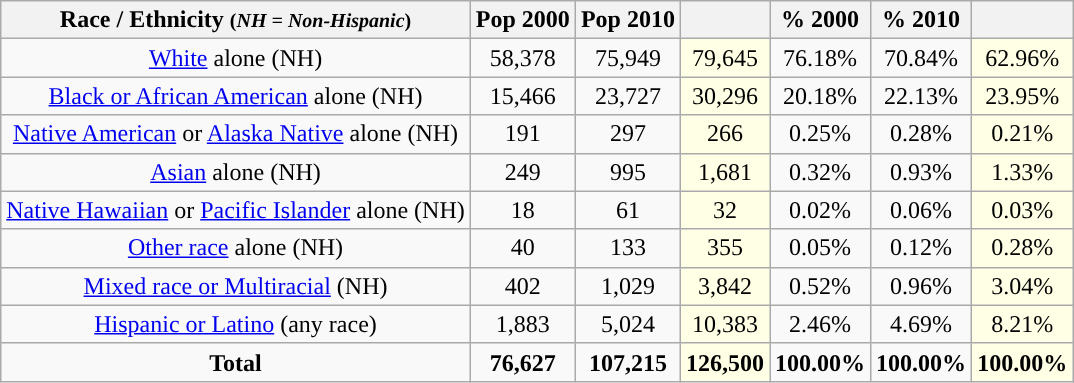<table class="wikitable" style="text-align:center;">
<tr>
<th>Race / Ethnicity <small>(<em>NH = Non-Hispanic</em>)</small></th>
<th>Pop 2000</th>
<th>Pop 2010</th>
<th></th>
<th>% 2000</th>
<th>% 2010</th>
<th></th>
</tr>
<tr>
<td><a href='#'>White</a> alone (NH)</td>
<td>58,378</td>
<td>75,949</td>
<td style='background: #ffffe6;'>79,645</td>
<td>76.18%</td>
<td>70.84%</td>
<td style='background: #ffffe6;'>62.96%</td>
</tr>
<tr>
<td><a href='#'>Black or African American</a> alone (NH)</td>
<td>15,466</td>
<td>23,727</td>
<td style='background: #ffffe6;'>30,296</td>
<td>20.18%</td>
<td>22.13%</td>
<td style='background: #ffffe6;'>23.95%</td>
</tr>
<tr>
<td><a href='#'>Native American</a> or <a href='#'>Alaska Native</a> alone (NH)</td>
<td>191</td>
<td>297</td>
<td style='background: #ffffe6;'>266</td>
<td>0.25%</td>
<td>0.28%</td>
<td style='background: #ffffe6;'>0.21%</td>
</tr>
<tr>
<td><a href='#'>Asian</a> alone (NH)</td>
<td>249</td>
<td>995</td>
<td style='background: #ffffe6;'>1,681</td>
<td>0.32%</td>
<td>0.93%</td>
<td style='background: #ffffe6;'>1.33%</td>
</tr>
<tr>
<td><a href='#'>Native Hawaiian</a> or <a href='#'>Pacific Islander</a> alone (NH)</td>
<td>18</td>
<td>61</td>
<td style='background: #ffffe6;'>32</td>
<td>0.02%</td>
<td>0.06%</td>
<td style='background: #ffffe6;'>0.03%</td>
</tr>
<tr>
<td><a href='#'>Other race</a> alone (NH)</td>
<td>40</td>
<td>133</td>
<td style='background: #ffffe6;'>355</td>
<td>0.05%</td>
<td>0.12%</td>
<td style='background: #ffffe6;'>0.28%</td>
</tr>
<tr>
<td><a href='#'>Mixed race or Multiracial</a> (NH)</td>
<td>402</td>
<td>1,029</td>
<td style='background: #ffffe6;'>3,842</td>
<td>0.52%</td>
<td>0.96%</td>
<td style='background: #ffffe6;'>3.04%</td>
</tr>
<tr>
<td><a href='#'>Hispanic or Latino</a> (any race)</td>
<td>1,883</td>
<td>5,024</td>
<td style='background: #ffffe6;'>10,383</td>
<td>2.46%</td>
<td>4.69%</td>
<td style='background: #ffffe6;'>8.21%</td>
</tr>
<tr>
<td><strong>Total</strong></td>
<td><strong>76,627</strong></td>
<td><strong>107,215</strong></td>
<td style='background: #ffffe6;'><strong>126,500</strong></td>
<td><strong>100.00%</strong></td>
<td><strong>100.00%</strong></td>
<td style='background: #ffffe6;'><strong>100.00%</strong></td>
</tr>
</table>
